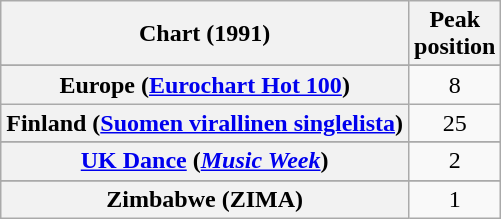<table class="wikitable sortable plainrowheaders">
<tr>
<th>Chart (1991)</th>
<th>Peak<br>position</th>
</tr>
<tr>
</tr>
<tr>
</tr>
<tr>
</tr>
<tr>
</tr>
<tr>
</tr>
<tr>
<th scope="row">Europe (<a href='#'>Eurochart Hot 100</a>)</th>
<td align="center">8</td>
</tr>
<tr>
<th scope="row">Finland (<a href='#'>Suomen virallinen singlelista</a>)</th>
<td align="center">25</td>
</tr>
<tr>
</tr>
<tr>
</tr>
<tr>
</tr>
<tr>
</tr>
<tr>
</tr>
<tr>
</tr>
<tr>
</tr>
<tr>
<th scope="row"><a href='#'>UK Dance</a> (<em><a href='#'>Music Week</a></em>)</th>
<td align="center">2</td>
</tr>
<tr>
</tr>
<tr>
</tr>
<tr>
</tr>
<tr>
<th scope="row">Zimbabwe (ZIMA)</th>
<td align="center">1</td>
</tr>
</table>
